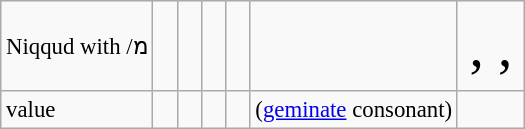<table class="wikitable" style="font-size: 95%;" style="text-align:center;">
<tr>
<td>Niqqud with /מ</td>
<td style="font-family: 'david'; font-size:250%" height=40 valign=top></td>
<td style="font-family: 'david'; font-size:250%" height=40 valign=top></td>
<td style="font-family: 'david'; font-size:250%" height=40 valign=top></td>
<td style="font-family: 'david'; font-size:250%" height=40 valign=top></td>
<td style="font-family: 'david'; font-size:250%" height=40 valign=top></td>
<td style="font-family: 'david'; font-size:250%" height=40 valign=top>, , </td>
</tr>
<tr>
<td>value</td>
<td></td>
<td></td>
<td></td>
<td></td>
<td>(<a href='#'>geminate</a> consonant)</td>
<td></td>
</tr>
</table>
